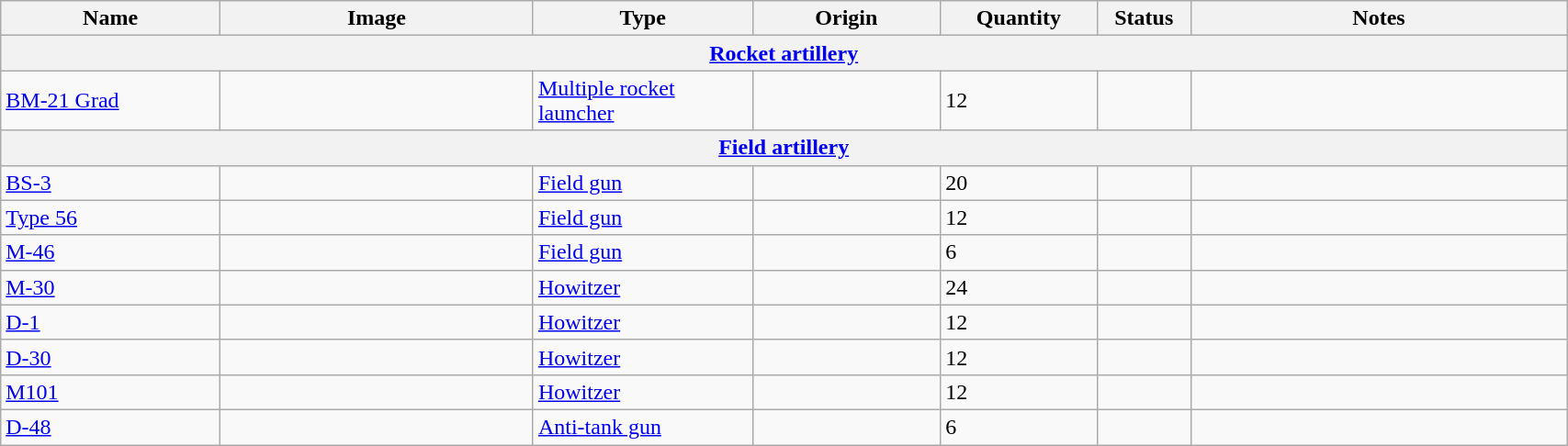<table class="wikitable" style="width:90%;">
<tr>
<th width=14%>Name</th>
<th width=20%>Image</th>
<th width=14%>Type</th>
<th width=12%>Origin</th>
<th width=10%>Quantity</th>
<th width=06%>Status</th>
<th width=24%>Notes</th>
</tr>
<tr>
<th colspan="7"><a href='#'>Rocket artillery</a></th>
</tr>
<tr>
<td><a href='#'>BM-21 Grad</a></td>
<td></td>
<td><a href='#'>Multiple rocket launcher</a></td>
<td></td>
<td>12</td>
<td></td>
<td></td>
</tr>
<tr>
<th colspan="7"><a href='#'>Field artillery</a></th>
</tr>
<tr>
<td><a href='#'>BS-3</a></td>
<td></td>
<td><a href='#'>Field gun</a></td>
<td></td>
<td>20</td>
<td></td>
<td></td>
</tr>
<tr>
<td><a href='#'>Type 56</a></td>
<td></td>
<td><a href='#'>Field gun</a></td>
<td><br></td>
<td>12</td>
<td></td>
<td></td>
</tr>
<tr>
<td><a href='#'>M-46</a></td>
<td></td>
<td><a href='#'>Field gun</a></td>
<td></td>
<td>6</td>
<td></td>
<td></td>
</tr>
<tr>
<td><a href='#'>M-30</a></td>
<td></td>
<td><a href='#'>Howitzer</a></td>
<td></td>
<td>24</td>
<td></td>
<td></td>
</tr>
<tr>
<td><a href='#'>D-1</a></td>
<td></td>
<td><a href='#'>Howitzer</a></td>
<td></td>
<td>12</td>
<td></td>
<td></td>
</tr>
<tr>
<td><a href='#'>D-30</a></td>
<td></td>
<td><a href='#'>Howitzer</a></td>
<td></td>
<td>12</td>
<td></td>
<td></td>
</tr>
<tr>
<td><a href='#'>M101</a></td>
<td></td>
<td><a href='#'>Howitzer</a></td>
<td></td>
<td>12</td>
<td></td>
<td></td>
</tr>
<tr>
<td><a href='#'>D-48</a></td>
<td></td>
<td><a href='#'>Anti-tank gun</a></td>
<td></td>
<td>6</td>
<td></td>
<td></td>
</tr>
</table>
